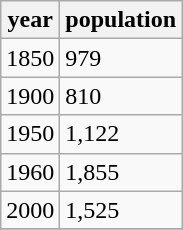<table class="wikitable">
<tr>
<th>year</th>
<th>population</th>
</tr>
<tr>
<td>1850</td>
<td>979</td>
</tr>
<tr>
<td>1900</td>
<td>810</td>
</tr>
<tr>
<td>1950</td>
<td>1,122</td>
</tr>
<tr>
<td>1960</td>
<td>1,855</td>
</tr>
<tr>
<td>2000</td>
<td>1,525</td>
</tr>
<tr>
</tr>
</table>
